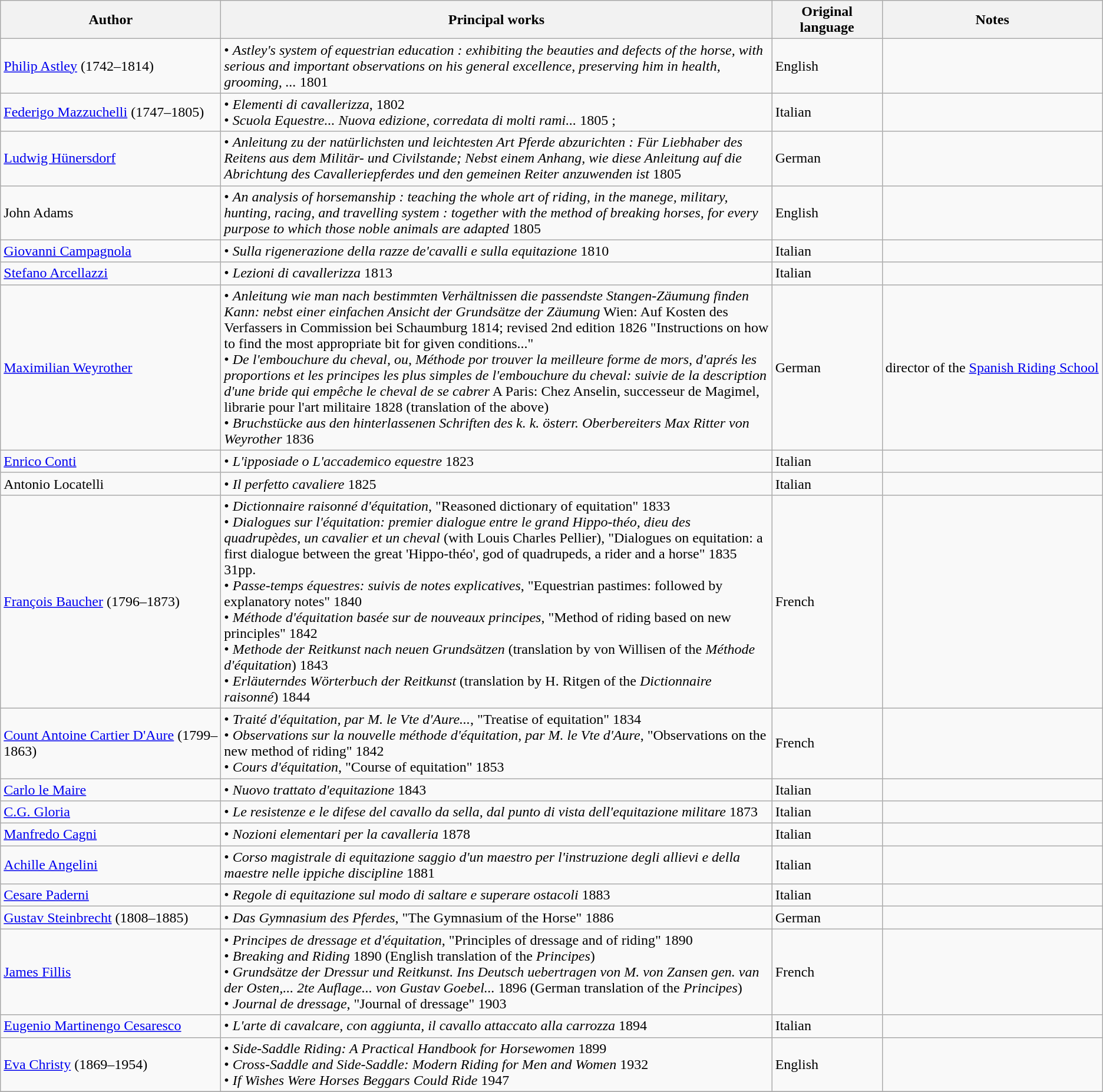<table class="wikitable sortable">
<tr>
<th style="width: 20%">Author</th>
<th class="unsortable" style="width: 50%">Principal works</th>
<th style="width: 10%">Original language</th>
<th class="unsortable" style="width: 20%">Notes</th>
</tr>
<tr>
<td><a href='#'>Philip Astley</a> (1742–1814)</td>
<td>• <em>Astley's system of equestrian education : exhibiting the beauties and defects of the horse, with serious and important observations on his general excellence, preserving him in health, grooming, ...</em> 1801 </td>
<td>English</td>
<td></td>
</tr>
<tr>
<td><a href='#'>Federigo Mazzuchelli</a> (1747–1805)</td>
<td>• <em>Elementi di cavallerizza</em>, 1802 <br>• <em>Scuola Equestre... Nuova edizione, corredata di molti rami...</em> 1805 ; </td>
<td>Italian</td>
<td></td>
</tr>
<tr>
<td><a href='#'>Ludwig Hünersdorf</a></td>
<td>• <em>Anleitung zu der natürlichsten und leichtesten Art Pferde abzurichten : Für Liebhaber des Reitens aus dem Militär- und Civilstande; Nebst einem Anhang, wie diese Anleitung auf die Abrichtung des Cavalleriepferdes und den gemeinen Reiter anzuwenden ist</em> 1805 </td>
<td>German</td>
<td></td>
</tr>
<tr>
<td>John Adams</td>
<td>• <em>An analysis of horsemanship : teaching the whole art of riding, in the manege, military, hunting, racing, and travelling system : together with the method of breaking horses, for every purpose to which those noble animals are adapted</em> 1805 </td>
<td>English</td>
<td></td>
</tr>
<tr>
<td><a href='#'>Giovanni Campagnola</a></td>
<td>• <em>Sulla rigenerazione della razze de'cavalli e sulla equitazione</em> 1810</td>
<td>Italian</td>
<td></td>
</tr>
<tr>
<td><a href='#'>Stefano Arcellazzi</a></td>
<td>• <em>Lezioni di cavallerizza</em> 1813</td>
<td>Italian</td>
<td></td>
</tr>
<tr>
<td><a href='#'>Maximilian Weyrother</a></td>
<td>• <em>Anleitung wie man nach bestimmten Verhältnissen die passendste Stangen-Zäumung finden Kann: nebst einer einfachen Ansicht der Grundsätze der Zäumung</em> Wien: Auf Kosten des Verfassers in Commission bei Schaumburg 1814; revised 2nd edition 1826 "Instructions on how to find the most appropriate bit for given conditions..."<br>• <em>De l'embouchure du cheval, ou, Méthode por trouver la meilleure forme de mors, d'aprés les proportions et les principes les plus simples de l'embouchure du cheval: suivie de la description d'une bride qui empêche le cheval de se cabrer</em> A Paris: Chez Anselin, successeur de Magimel, librarie pour l'art militaire 1828 (translation of the above)<br>• <em>Bruchstücke aus den hinterlassenen Schriften des k. k. österr. Oberbereiters Max Ritter von Weyrother</em> 1836</td>
<td>German</td>
<td>director of the <a href='#'>Spanish Riding School</a></td>
</tr>
<tr>
<td><a href='#'>Enrico Conti</a></td>
<td>• <em>L'ipposiade o L'accademico equestre</em> 1823</td>
<td>Italian</td>
<td></td>
</tr>
<tr>
<td>Antonio Locatelli</td>
<td>• <em>Il perfetto cavaliere</em> 1825</td>
<td>Italian</td>
<td></td>
</tr>
<tr>
<td><a href='#'>François Baucher</a> (1796–1873)</td>
<td>• <em>Dictionnaire raisonné d'équitation</em>, "Reasoned dictionary of equitation" 1833  <br>• <em>Dialogues sur l'équitation: premier dialogue entre le grand Hippo-théo, dieu des quadrupèdes, un cavalier et un cheval</em> (with Louis Charles Pellier), "Dialogues on equitation: a first dialogue between the great 'Hippo-théo', god of quadrupeds, a rider and a horse" 1835 31pp. <br>• <em>Passe-temps équestres: suivis de notes explicatives</em>, "Equestrian pastimes: followed by explanatory notes" 1840<br>• <em>Méthode d'équitation basée sur de nouveaux principes</em>, "Method of riding based on new principles" 1842 <br>• <em>Methode der Reitkunst nach neuen Grundsätzen</em> (translation by von Willisen of the <em>Méthode d'équitation</em>) 1843<br>• <em>Erläuterndes Wörterbuch der Reitkunst</em> (translation by H. Ritgen of the <em>Dictionnaire raisonné</em>) 1844</td>
<td>French</td>
<td></td>
</tr>
<tr>
<td><a href='#'>Count Antoine Cartier D'Aure</a> (1799–1863)</td>
<td>• <em>Traité d'équitation, par M. le Vte d'Aure...</em>, "Treatise of equitation" 1834<br>• <em>Observations sur la nouvelle méthode d'équitation, par M. le Vte d'Aure</em>, "Observations on the new method of riding" 1842<br>• <em>Cours d'équitation</em>, "Course of equitation" 1853</td>
<td>French</td>
<td></td>
</tr>
<tr>
<td><a href='#'>Carlo le Maire</a></td>
<td>• <em>Nuovo trattato d'equitazione</em> 1843</td>
<td>Italian</td>
<td></td>
</tr>
<tr>
<td><a href='#'>C.G. Gloria</a></td>
<td>• <em>Le resistenze e le difese del cavallo da sella, dal punto di vista dell'equitazione militare</em> 1873</td>
<td>Italian</td>
<td></td>
</tr>
<tr>
<td><a href='#'>Manfredo Cagni</a></td>
<td>• <em>Nozioni elementari per la cavalleria</em> 1878</td>
<td>Italian</td>
<td></td>
</tr>
<tr>
<td><a href='#'>Achille Angelini</a></td>
<td>• <em>Corso magistrale di equitazione saggio d'un maestro per l'instruzione degli allievi e della maestre nelle ippiche discipline</em> 1881</td>
<td>Italian</td>
<td></td>
</tr>
<tr>
<td><a href='#'>Cesare Paderni</a></td>
<td>• <em>Regole di equitazione sul modo di saltare e superare ostacoli</em> 1883</td>
<td>Italian</td>
<td></td>
</tr>
<tr>
<td><a href='#'>Gustav Steinbrecht</a> (1808–1885)</td>
<td>• <em>Das Gymnasium des Pferdes</em>, "The Gymnasium of the Horse" 1886</td>
<td>German</td>
<td></td>
</tr>
<tr>
<td><a href='#'>James Fillis</a></td>
<td>• <em>Principes de dressage et d'équitation</em>, "Principles of dressage and of riding" 1890 <br>• <em>Breaking and Riding</em> 1890 (English translation of the <em>Principes</em>)<br>• <em>Grundsätze der Dressur und Reitkunst. Ins Deutsch uebertragen von M. von Zansen gen. van der Osten,... 2te Auflage... von Gustav Goebel...</em> 1896 (German translation of the <em>Principes</em>)<br>• <em>Journal de dressage</em>, "Journal of dressage" 1903</td>
<td>French</td>
<td></td>
</tr>
<tr>
<td><a href='#'>Eugenio Martinengo Cesaresco</a></td>
<td>• <em>L'arte di cavalcare, con aggiunta, il cavallo attaccato alla carrozza</em> 1894</td>
<td>Italian</td>
<td></td>
</tr>
<tr>
<td><a href='#'>Eva Christy</a> (1869–1954)</td>
<td>• <em>Side-Saddle Riding: A Practical Handbook for Horsewomen</em> 1899 <br>• <em>Cross-Saddle and Side-Saddle: Modern Riding for Men and Women</em> 1932 <br>• <em>If Wishes Were Horses Beggars Could Ride</em> 1947</td>
<td>English</td>
<td></td>
</tr>
<tr>
</tr>
</table>
